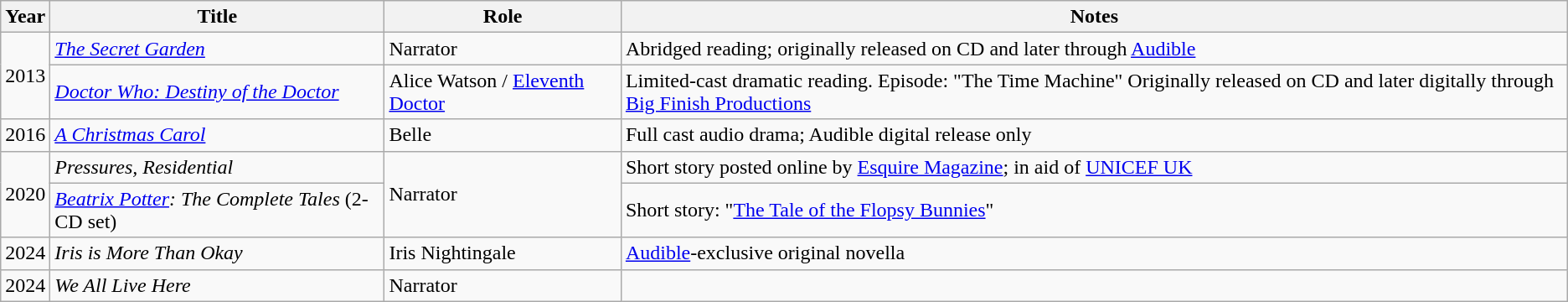<table class="wikitable sortable">
<tr>
<th>Year</th>
<th>Title</th>
<th>Role</th>
<th class="unsortable">Notes</th>
</tr>
<tr>
<td rowspan="2">2013</td>
<td><em><a href='#'>The Secret Garden</a></em></td>
<td>Narrator</td>
<td>Abridged reading; originally released on CD and later through <a href='#'>Audible</a></td>
</tr>
<tr>
<td><em><a href='#'>Doctor Who: Destiny of the Doctor</a></em></td>
<td>Alice Watson / <a href='#'>Eleventh Doctor</a></td>
<td>Limited-cast dramatic reading. Episode: "The Time Machine" Originally released on CD and later digitally through <a href='#'>Big Finish Productions</a></td>
</tr>
<tr>
<td>2016</td>
<td><em><a href='#'>A Christmas Carol</a></em></td>
<td>Belle</td>
<td>Full cast audio drama; Audible digital release only</td>
</tr>
<tr>
<td rowspan="2">2020</td>
<td><em>Pressures, Residential</em></td>
<td rowspan="2">Narrator</td>
<td>Short story posted online by <a href='#'>Esquire Magazine</a>; in aid of <a href='#'>UNICEF UK</a></td>
</tr>
<tr>
<td><em><a href='#'>Beatrix Potter</a>: The Complete Tales</em> (2-CD set)</td>
<td>Short story: "<a href='#'>The Tale of the Flopsy Bunnies</a>"</td>
</tr>
<tr>
<td>2024</td>
<td><em>Iris is More Than Okay</em></td>
<td>Iris Nightingale</td>
<td><a href='#'>Audible</a>-exclusive original novella</td>
</tr>
<tr>
<td>2024</td>
<td><em>We All Live Here</em></td>
<td>Narrator</td>
<td></td>
</tr>
</table>
